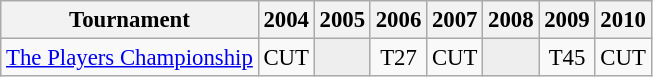<table class="wikitable" style="font-size:95%;text-align:center;">
<tr>
<th>Tournament</th>
<th>2004</th>
<th>2005</th>
<th>2006</th>
<th>2007</th>
<th>2008</th>
<th>2009</th>
<th>2010</th>
</tr>
<tr>
<td align=left><a href='#'>The Players Championship</a></td>
<td>CUT</td>
<td style="background:#eeeeee;"></td>
<td>T27</td>
<td>CUT</td>
<td style="background:#eeeeee;"></td>
<td>T45</td>
<td>CUT</td>
</tr>
</table>
